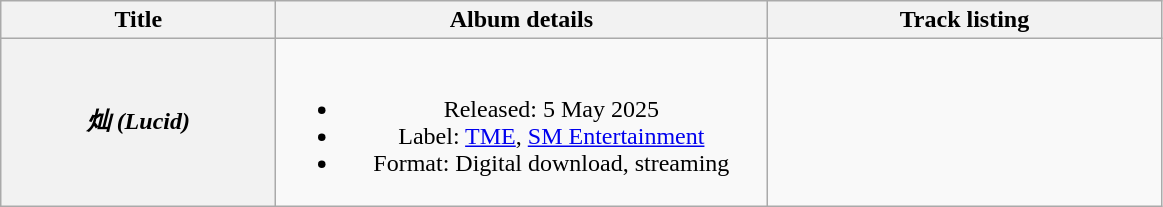<table class="wikitable plainrowheaders" style="text-align:center;">
<tr>
<th scope="col" style="width:11em;">Title</th>
<th scope="col" style="width:20em;">Album details</th>
<th scope="col" style="width:16em;">Track listing</th>
</tr>
<tr>
<th scope="row"><em>灿 (Lucid)</em></th>
<td><br><ul><li>Released: 5 May 2025</li><li>Label: <a href='#'>TME</a>, <a href='#'>SM Entertainment</a></li><li>Format: Digital download, streaming</li></ul></td>
<td></td>
</tr>
</table>
